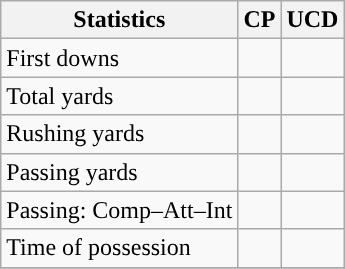<table class="wikitable" style="float: left;">
<tr>
<th>Statistics</th>
<th>CP</th>
<th>UCD</th>
</tr>
<tr>
<td>First downs</td>
<td></td>
<td></td>
</tr>
<tr>
<td>Total yards</td>
<td></td>
<td></td>
</tr>
<tr>
<td>Rushing yards</td>
<td></td>
<td></td>
</tr>
<tr>
<td>Passing yards</td>
<td></td>
<td></td>
</tr>
<tr>
<td>Passing: Comp–Att–Int</td>
<td></td>
<td></td>
</tr>
<tr>
<td>Time of possession</td>
<td></td>
<td></td>
</tr>
<tr>
</tr>
</table>
